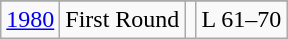<table class="wikitable" style="text-align:center">
<tr>
</tr>
<tr>
<td><a href='#'>1980</a></td>
<td>First Round</td>
<td></td>
<td>L 61–70</td>
</tr>
</table>
